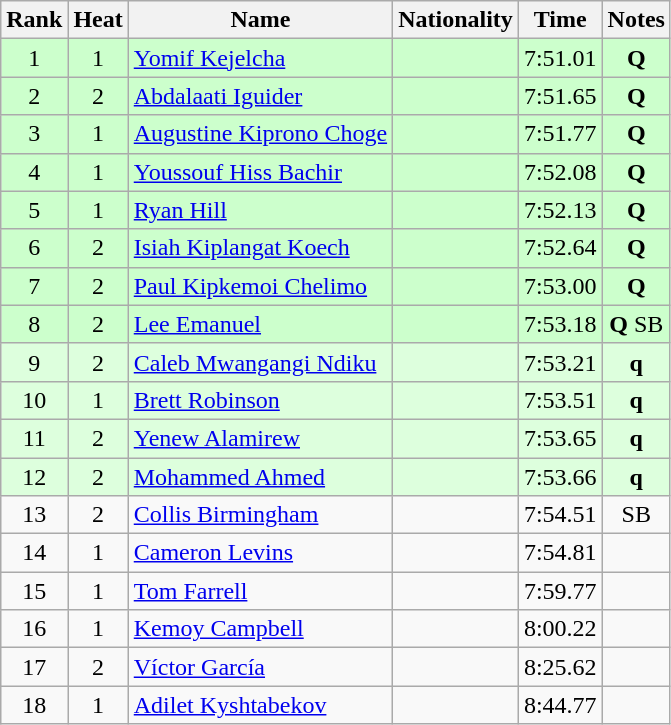<table class="wikitable sortable" style="text-align:center">
<tr>
<th>Rank</th>
<th>Heat</th>
<th>Name</th>
<th>Nationality</th>
<th>Time</th>
<th>Notes</th>
</tr>
<tr bgcolor=ccffcc>
<td>1</td>
<td>1</td>
<td align=left><a href='#'>Yomif Kejelcha</a></td>
<td align=left></td>
<td>7:51.01</td>
<td><strong>Q</strong></td>
</tr>
<tr bgcolor=ccffcc>
<td>2</td>
<td>2</td>
<td align=left><a href='#'>Abdalaati Iguider</a></td>
<td align=left></td>
<td>7:51.65</td>
<td><strong>Q</strong></td>
</tr>
<tr bgcolor=ccffcc>
<td>3</td>
<td>1</td>
<td align=left><a href='#'>Augustine Kiprono Choge</a></td>
<td align=left></td>
<td>7:51.77</td>
<td><strong>Q</strong></td>
</tr>
<tr bgcolor=ccffcc>
<td>4</td>
<td>1</td>
<td align=left><a href='#'>Youssouf Hiss Bachir</a></td>
<td align=left></td>
<td>7:52.08</td>
<td><strong>Q</strong></td>
</tr>
<tr bgcolor=ccffcc>
<td>5</td>
<td>1</td>
<td align=left><a href='#'>Ryan Hill</a></td>
<td align=left></td>
<td>7:52.13</td>
<td><strong>Q</strong></td>
</tr>
<tr bgcolor=ccffcc>
<td>6</td>
<td>2</td>
<td align=left><a href='#'>Isiah Kiplangat Koech</a></td>
<td align=left></td>
<td>7:52.64</td>
<td><strong>Q</strong></td>
</tr>
<tr bgcolor=ccffcc>
<td>7</td>
<td>2</td>
<td align=left><a href='#'>Paul Kipkemoi Chelimo</a></td>
<td align=left></td>
<td>7:53.00</td>
<td><strong>Q</strong></td>
</tr>
<tr bgcolor=ccffcc>
<td>8</td>
<td>2</td>
<td align=left><a href='#'>Lee Emanuel</a></td>
<td align=left></td>
<td>7:53.18</td>
<td><strong>Q</strong> SB</td>
</tr>
<tr bgcolor=ddffdd>
<td>9</td>
<td>2</td>
<td align=left><a href='#'>Caleb Mwangangi Ndiku</a></td>
<td align=left></td>
<td>7:53.21</td>
<td><strong>q</strong></td>
</tr>
<tr bgcolor=ddffdd>
<td>10</td>
<td>1</td>
<td align=left><a href='#'>Brett Robinson</a></td>
<td align=left></td>
<td>7:53.51</td>
<td><strong>q</strong></td>
</tr>
<tr bgcolor=ddffdd>
<td>11</td>
<td>2</td>
<td align=left><a href='#'>Yenew Alamirew</a></td>
<td align=left></td>
<td>7:53.65</td>
<td><strong>q</strong></td>
</tr>
<tr bgcolor=ddffdd>
<td>12</td>
<td>2</td>
<td align=left><a href='#'>Mohammed Ahmed</a></td>
<td align=left></td>
<td>7:53.66</td>
<td><strong>q</strong></td>
</tr>
<tr>
<td>13</td>
<td>2</td>
<td align=left><a href='#'>Collis Birmingham</a></td>
<td align=left></td>
<td>7:54.51</td>
<td>SB</td>
</tr>
<tr>
<td>14</td>
<td>1</td>
<td align=left><a href='#'>Cameron Levins</a></td>
<td align=left></td>
<td>7:54.81</td>
<td></td>
</tr>
<tr>
<td>15</td>
<td>1</td>
<td align=left><a href='#'>Tom Farrell</a></td>
<td align=left></td>
<td>7:59.77</td>
<td></td>
</tr>
<tr>
<td>16</td>
<td>1</td>
<td align=left><a href='#'>Kemoy Campbell</a></td>
<td align=left></td>
<td>8:00.22</td>
<td></td>
</tr>
<tr>
<td>17</td>
<td>2</td>
<td align=left><a href='#'>Víctor García</a></td>
<td align=left></td>
<td>8:25.62</td>
<td></td>
</tr>
<tr>
<td>18</td>
<td>1</td>
<td align=left><a href='#'>Adilet Kyshtabekov</a></td>
<td align=left></td>
<td>8:44.77</td>
<td></td>
</tr>
</table>
